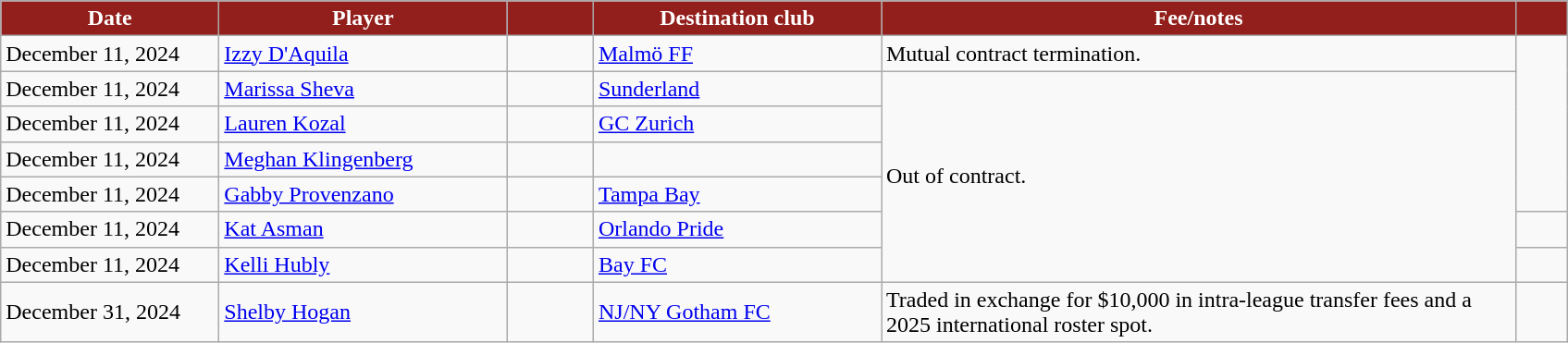<table class="wikitable sortable" style="text-align:left;">
<tr>
<th style="background:#921f1c; color:#fff; width:150px;" data-sort-type="date">Date</th>
<th style="background:#921f1c; color:#fff; width:200px;">Player</th>
<th style="background:#921f1c; color:#fff; width:55px;"></th>
<th style="background:#921f1c; color:#fff; width:200px;">Destination club</th>
<th style="background:#921f1c; color:#fff; width:450px;">Fee/notes</th>
<th style="background:#921f1c; color:#fff; width:30px;"></th>
</tr>
<tr>
<td>December 11, 2024</td>
<td> <a href='#'>Izzy D'Aquila</a></td>
<td align="center"></td>
<td> <a href='#'>Malmö FF</a></td>
<td>Mutual contract termination.</td>
<td rowspan=5></td>
</tr>
<tr>
<td>December 11, 2024</td>
<td> <a href='#'>Marissa Sheva</a></td>
<td align="center"></td>
<td> <a href='#'>Sunderland</a></td>
<td rowspan=6>Out of contract.</td>
</tr>
<tr>
<td>December 11, 2024</td>
<td> <a href='#'>Lauren Kozal</a></td>
<td align="center"></td>
<td> <a href='#'>GC Zurich</a></td>
</tr>
<tr>
<td>December 11, 2024</td>
<td> <a href='#'>Meghan Klingenberg</a></td>
<td align="center"></td>
<td></td>
</tr>
<tr>
<td>December 11, 2024</td>
<td> <a href='#'>Gabby Provenzano</a></td>
<td align="center"></td>
<td> <a href='#'>Tampa Bay</a></td>
</tr>
<tr>
<td>December 11, 2024</td>
<td> <a href='#'>Kat Asman</a></td>
<td align="center"></td>
<td> <a href='#'>Orlando Pride</a></td>
<td></td>
</tr>
<tr>
<td>December 11, 2024</td>
<td> <a href='#'>Kelli Hubly</a></td>
<td align="center"></td>
<td> <a href='#'>Bay FC</a></td>
<td></td>
</tr>
<tr>
<td>December 31, 2024</td>
<td> <a href='#'>Shelby Hogan</a></td>
<td align="center"></td>
<td> <a href='#'>NJ/NY Gotham FC</a></td>
<td>Traded in exchange for $10,000 in intra-league transfer fees and a 2025 international roster spot.</td>
<td></td>
</tr>
</table>
